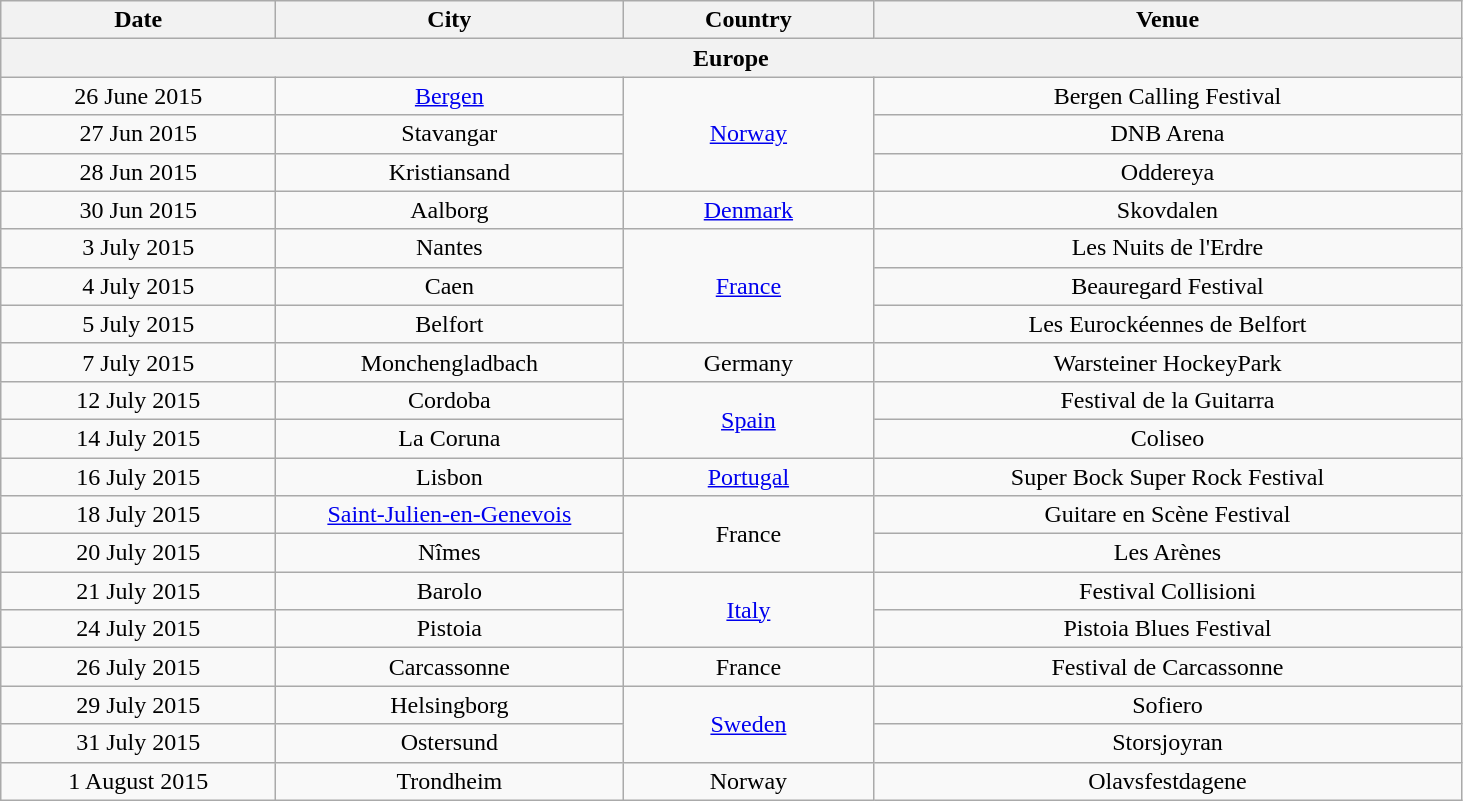<table class="wikitable" style="text-align:center;">
<tr>
<th scope="col" style="width:11em;">Date</th>
<th scope="col" style="width:14em;">City</th>
<th scope="col" style="width:10em;">Country</th>
<th scope="col" style="width:24em;">Venue</th>
</tr>
<tr>
<th colspan="4">Europe</th>
</tr>
<tr>
<td>26 June 2015</td>
<td><a href='#'>Bergen</a></td>
<td rowspan="3"><a href='#'>Norway</a></td>
<td>Bergen Calling Festival</td>
</tr>
<tr>
<td>27 Jun 2015</td>
<td>Stavangar</td>
<td>DNB Arena</td>
</tr>
<tr>
<td>28 Jun 2015</td>
<td>Kristiansand</td>
<td>Oddereya</td>
</tr>
<tr>
<td>30 Jun 2015</td>
<td>Aalborg</td>
<td><a href='#'>Denmark</a></td>
<td>Skovdalen</td>
</tr>
<tr>
<td>3 July 2015</td>
<td>Nantes</td>
<td rowspan="3"><a href='#'>France</a></td>
<td>Les Nuits de l'Erdre</td>
</tr>
<tr>
<td>4 July 2015</td>
<td>Caen</td>
<td>Beauregard Festival</td>
</tr>
<tr>
<td>5 July 2015</td>
<td>Belfort</td>
<td>Les Eurockéennes de Belfort</td>
</tr>
<tr>
<td>7 July 2015</td>
<td>Monchengladbach</td>
<td>Germany</td>
<td>Warsteiner HockeyPark</td>
</tr>
<tr>
<td>12 July 2015</td>
<td>Cordoba</td>
<td rowspan="2"><a href='#'>Spain</a></td>
<td>Festival de la Guitarra</td>
</tr>
<tr>
<td>14 July 2015</td>
<td>La Coruna</td>
<td>Coliseo</td>
</tr>
<tr>
<td>16 July 2015</td>
<td>Lisbon</td>
<td><a href='#'>Portugal</a></td>
<td>Super Bock Super Rock Festival</td>
</tr>
<tr>
<td>18 July 2015</td>
<td><a href='#'>Saint-Julien-en-Genevois</a></td>
<td rowspan="2">France</td>
<td>Guitare en Scène Festival</td>
</tr>
<tr>
<td>20 July 2015</td>
<td>Nîmes</td>
<td>Les Arènes</td>
</tr>
<tr>
<td>21 July 2015</td>
<td>Barolo</td>
<td rowspan="2"><a href='#'>Italy</a></td>
<td>Festival Collisioni</td>
</tr>
<tr>
<td>24 July 2015</td>
<td>Pistoia</td>
<td>Pistoia Blues Festival</td>
</tr>
<tr>
<td>26 July 2015</td>
<td>Carcassonne</td>
<td>France</td>
<td>Festival de Carcassonne</td>
</tr>
<tr>
<td>29 July 2015</td>
<td>Helsingborg</td>
<td rowspan="2"><a href='#'>Sweden</a></td>
<td>Sofiero</td>
</tr>
<tr>
<td>31 July 2015</td>
<td>Ostersund</td>
<td>Storsjoyran</td>
</tr>
<tr>
<td>1 August 2015</td>
<td>Trondheim</td>
<td>Norway</td>
<td>Olavsfestdagene</td>
</tr>
</table>
